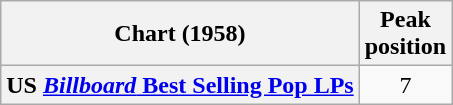<table class="wikitable plainrowheaders" style="text-align:center">
<tr>
<th scope="col">Chart (1958)</th>
<th scope="col">Peak<br>position</th>
</tr>
<tr>
<th scope="row" align="left">US <a href='#'><em>Billboard</em> Best Selling Pop LPs</a></th>
<td>7</td>
</tr>
</table>
